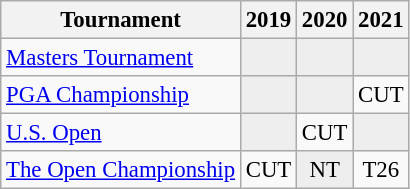<table class="wikitable" style="font-size:95%;text-align:center;">
<tr>
<th>Tournament</th>
<th>2019</th>
<th>2020</th>
<th>2021</th>
</tr>
<tr>
<td align=left><a href='#'>Masters Tournament</a></td>
<td style="background:#eeeeee;"></td>
<td style="background:#eeeeee;"></td>
<td style="background:#eeeeee;"></td>
</tr>
<tr>
<td align=left><a href='#'>PGA Championship</a></td>
<td style="background:#eeeeee;"></td>
<td style="background:#eeeeee;"></td>
<td>CUT</td>
</tr>
<tr>
<td align=left><a href='#'>U.S. Open</a></td>
<td style="background:#eeeeee;"></td>
<td>CUT</td>
<td style="background:#eeeeee;"></td>
</tr>
<tr>
<td align=left><a href='#'>The Open Championship</a></td>
<td>CUT</td>
<td style="background:#eeeeee;">NT</td>
<td>T26</td>
</tr>
</table>
